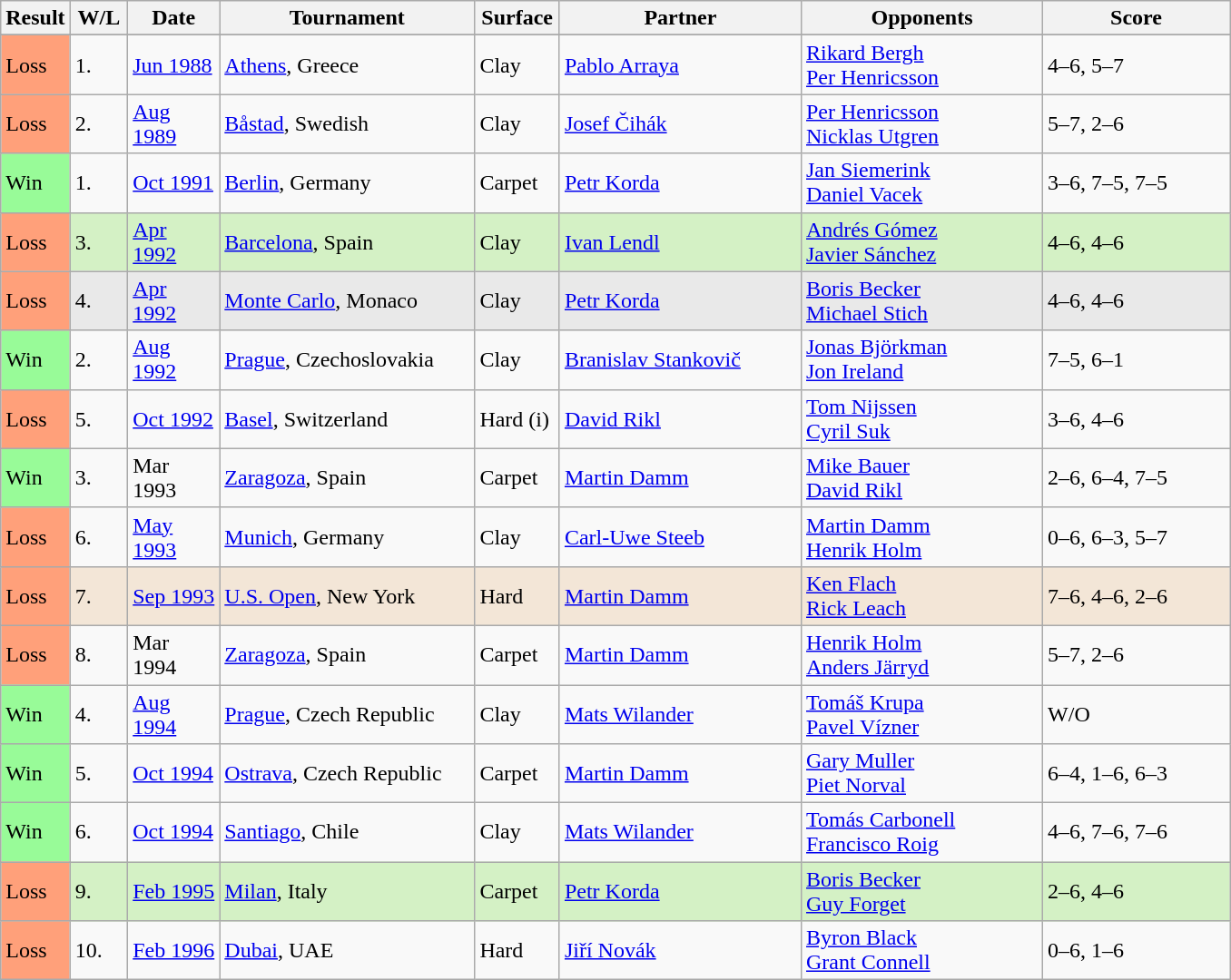<table class="sortable wikitable">
<tr>
<th style="width:40px">Result</th>
<th style="width:35px" class="unsortable">W/L</th>
<th style="width:60px">Date</th>
<th style="width:180px">Tournament</th>
<th style="width:55px">Surface</th>
<th style="width:170px">Partner</th>
<th style="width:170px">Opponents</th>
<th style="width:130px" class="unsortable">Score</th>
</tr>
<tr>
</tr>
<tr>
<td style="background:#ffa07a;">Loss</td>
<td>1.</td>
<td><a href='#'>Jun 1988</a></td>
<td><a href='#'>Athens</a>, Greece</td>
<td>Clay</td>
<td> <a href='#'>Pablo Arraya</a></td>
<td> <a href='#'>Rikard Bergh</a> <br>  <a href='#'>Per Henricsson</a></td>
<td>4–6, 5–7</td>
</tr>
<tr>
<td style="background:#ffa07a;">Loss</td>
<td>2.</td>
<td><a href='#'>Aug 1989</a></td>
<td><a href='#'>Båstad</a>, Swedish</td>
<td>Clay</td>
<td> <a href='#'>Josef Čihák</a></td>
<td> <a href='#'>Per Henricsson</a> <br>  <a href='#'>Nicklas Utgren</a></td>
<td>5–7, 2–6</td>
</tr>
<tr>
<td style="background:#98fb98;">Win</td>
<td>1.</td>
<td><a href='#'>Oct 1991</a></td>
<td><a href='#'>Berlin</a>, Germany</td>
<td>Carpet</td>
<td> <a href='#'>Petr Korda</a></td>
<td> <a href='#'>Jan Siemerink</a> <br>  <a href='#'>Daniel Vacek</a></td>
<td>3–6, 7–5, 7–5</td>
</tr>
<tr style="background:#d4f1c5;">
<td style="background:#ffa07a;">Loss</td>
<td>3.</td>
<td><a href='#'>Apr 1992</a></td>
<td><a href='#'>Barcelona</a>, Spain</td>
<td>Clay</td>
<td> <a href='#'>Ivan Lendl</a></td>
<td> <a href='#'>Andrés Gómez</a> <br>  <a href='#'>Javier Sánchez</a></td>
<td>4–6, 4–6</td>
</tr>
<tr style="background:#e9e9e9;">
<td style="background:#ffa07a;">Loss</td>
<td>4.</td>
<td><a href='#'>Apr 1992</a></td>
<td><a href='#'>Monte Carlo</a>, Monaco</td>
<td>Clay</td>
<td> <a href='#'>Petr Korda</a></td>
<td> <a href='#'>Boris Becker</a> <br>  <a href='#'>Michael Stich</a></td>
<td>4–6, 4–6</td>
</tr>
<tr>
<td style="background:#98fb98;">Win</td>
<td>2.</td>
<td><a href='#'>Aug 1992</a></td>
<td><a href='#'>Prague</a>, Czechoslovakia</td>
<td>Clay</td>
<td> <a href='#'>Branislav Stankovič</a></td>
<td> <a href='#'>Jonas Björkman</a> <br>  <a href='#'>Jon Ireland</a></td>
<td>7–5, 6–1</td>
</tr>
<tr>
<td style="background:#ffa07a;">Loss</td>
<td>5.</td>
<td><a href='#'>Oct 1992</a></td>
<td><a href='#'>Basel</a>, Switzerland</td>
<td>Hard (i)</td>
<td> <a href='#'>David Rikl</a></td>
<td> <a href='#'>Tom Nijssen</a> <br>  <a href='#'>Cyril Suk</a></td>
<td>3–6, 4–6</td>
</tr>
<tr>
<td style="background:#98fb98;">Win</td>
<td>3.</td>
<td>Mar 1993</td>
<td><a href='#'>Zaragoza</a>, Spain</td>
<td>Carpet</td>
<td> <a href='#'>Martin Damm</a></td>
<td> <a href='#'>Mike Bauer</a> <br>  <a href='#'>David Rikl</a></td>
<td>2–6, 6–4, 7–5</td>
</tr>
<tr>
<td style="background:#ffa07a;">Loss</td>
<td>6.</td>
<td><a href='#'>May 1993</a></td>
<td><a href='#'>Munich</a>, Germany</td>
<td>Clay</td>
<td> <a href='#'>Carl-Uwe Steeb</a></td>
<td> <a href='#'>Martin Damm</a> <br>  <a href='#'>Henrik Holm</a></td>
<td>0–6, 6–3, 5–7</td>
</tr>
<tr style="background:#f3e6d7;">
<td style="background:#ffa07a;">Loss</td>
<td>7.</td>
<td><a href='#'>Sep 1993</a></td>
<td><a href='#'>U.S. Open</a>, New York</td>
<td>Hard</td>
<td> <a href='#'>Martin Damm</a></td>
<td> <a href='#'>Ken Flach</a> <br>  <a href='#'>Rick Leach</a></td>
<td>7–6, 4–6, 2–6</td>
</tr>
<tr>
<td style="background:#ffa07a;">Loss</td>
<td>8.</td>
<td>Mar 1994</td>
<td><a href='#'>Zaragoza</a>, Spain</td>
<td>Carpet</td>
<td> <a href='#'>Martin Damm</a></td>
<td> <a href='#'>Henrik Holm</a> <br>  <a href='#'>Anders Järryd</a></td>
<td>5–7, 2–6</td>
</tr>
<tr>
<td style="background:#98fb98;">Win</td>
<td>4.</td>
<td><a href='#'>Aug 1994</a></td>
<td><a href='#'>Prague</a>, Czech Republic</td>
<td>Clay</td>
<td> <a href='#'>Mats Wilander</a></td>
<td> <a href='#'>Tomáš Krupa</a> <br>  <a href='#'>Pavel Vízner</a></td>
<td>W/O</td>
</tr>
<tr>
<td style="background:#98fb98;">Win</td>
<td>5.</td>
<td><a href='#'>Oct 1994</a></td>
<td><a href='#'>Ostrava</a>, Czech Republic</td>
<td>Carpet</td>
<td> <a href='#'>Martin Damm</a></td>
<td> <a href='#'>Gary Muller</a> <br>  <a href='#'>Piet Norval</a></td>
<td>6–4, 1–6, 6–3</td>
</tr>
<tr>
<td style="background:#98fb98;">Win</td>
<td>6.</td>
<td><a href='#'>Oct 1994</a></td>
<td><a href='#'>Santiago</a>, Chile</td>
<td>Clay</td>
<td> <a href='#'>Mats Wilander</a></td>
<td> <a href='#'>Tomás Carbonell</a> <br>  <a href='#'>Francisco Roig</a></td>
<td>4–6, 7–6, 7–6</td>
</tr>
<tr style="background:#d4f1c5;">
<td style="background:#ffa07a;">Loss</td>
<td>9.</td>
<td><a href='#'>Feb 1995</a></td>
<td><a href='#'>Milan</a>, Italy</td>
<td>Carpet</td>
<td> <a href='#'>Petr Korda</a></td>
<td> <a href='#'>Boris Becker</a> <br>  <a href='#'>Guy Forget</a></td>
<td>2–6, 4–6</td>
</tr>
<tr>
<td style="background:#ffa07a;">Loss</td>
<td>10.</td>
<td><a href='#'>Feb 1996</a></td>
<td><a href='#'>Dubai</a>, UAE</td>
<td>Hard</td>
<td> <a href='#'>Jiří Novák</a></td>
<td> <a href='#'>Byron Black</a> <br>  <a href='#'>Grant Connell</a></td>
<td>0–6, 1–6</td>
</tr>
</table>
